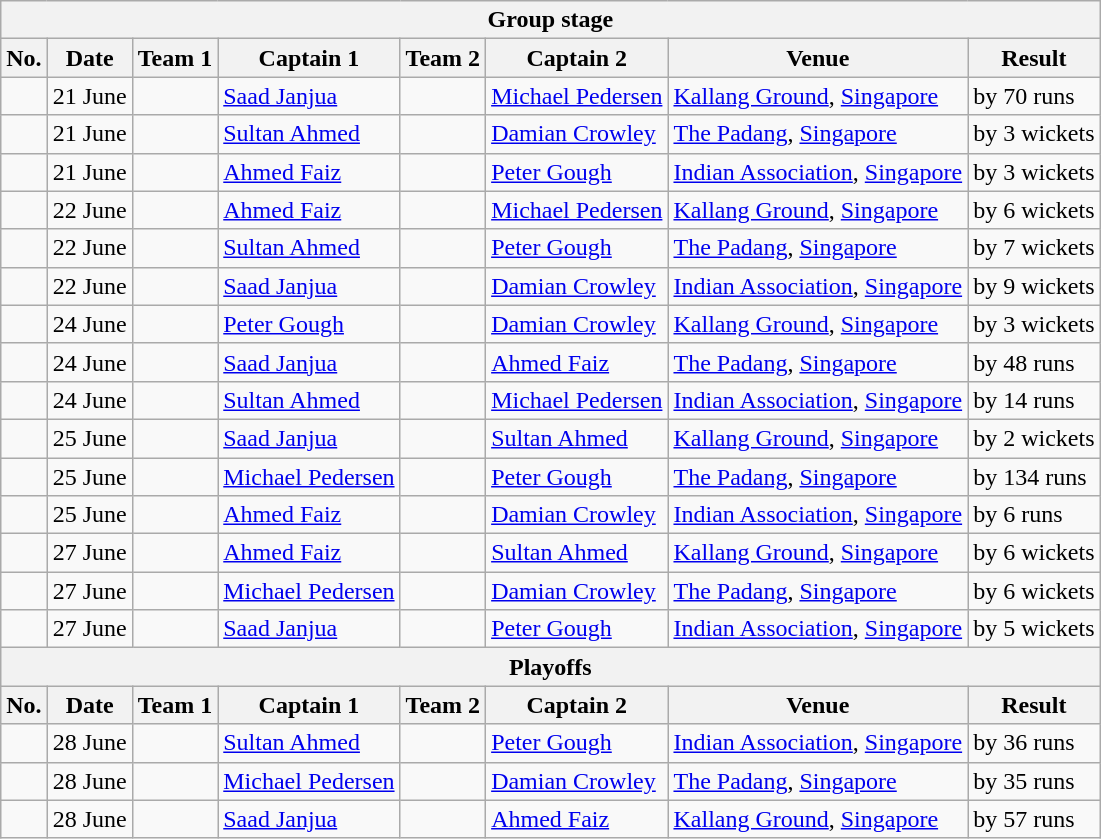<table class="wikitable">
<tr>
<th colspan="8">Group stage</th>
</tr>
<tr>
<th>No.</th>
<th>Date</th>
<th>Team 1</th>
<th>Captain 1</th>
<th>Team 2</th>
<th>Captain 2</th>
<th>Venue</th>
<th>Result</th>
</tr>
<tr>
<td></td>
<td>21 June</td>
<td></td>
<td><a href='#'>Saad Janjua</a></td>
<td></td>
<td><a href='#'>Michael Pedersen</a></td>
<td><a href='#'>Kallang Ground</a>, <a href='#'>Singapore</a></td>
<td> by 70 runs</td>
</tr>
<tr>
<td></td>
<td>21 June</td>
<td></td>
<td><a href='#'>Sultan Ahmed</a></td>
<td></td>
<td><a href='#'>Damian Crowley</a></td>
<td><a href='#'>The Padang</a>, <a href='#'>Singapore</a></td>
<td> by 3 wickets</td>
</tr>
<tr>
<td></td>
<td>21 June</td>
<td></td>
<td><a href='#'>Ahmed Faiz</a></td>
<td></td>
<td><a href='#'>Peter Gough</a></td>
<td><a href='#'>Indian Association</a>, <a href='#'>Singapore</a></td>
<td> by 3 wickets</td>
</tr>
<tr>
<td></td>
<td>22 June</td>
<td></td>
<td><a href='#'>Ahmed Faiz</a></td>
<td></td>
<td><a href='#'>Michael Pedersen</a></td>
<td><a href='#'>Kallang Ground</a>, <a href='#'>Singapore</a></td>
<td> by 6 wickets</td>
</tr>
<tr>
<td></td>
<td>22 June</td>
<td></td>
<td><a href='#'>Sultan Ahmed</a></td>
<td></td>
<td><a href='#'>Peter Gough</a></td>
<td><a href='#'>The Padang</a>, <a href='#'>Singapore</a></td>
<td> by 7 wickets</td>
</tr>
<tr>
<td></td>
<td>22 June</td>
<td></td>
<td><a href='#'>Saad Janjua</a></td>
<td></td>
<td><a href='#'>Damian Crowley</a></td>
<td><a href='#'>Indian Association</a>, <a href='#'>Singapore</a></td>
<td> by 9 wickets</td>
</tr>
<tr>
<td></td>
<td>24 June</td>
<td></td>
<td><a href='#'>Peter Gough</a></td>
<td></td>
<td><a href='#'>Damian Crowley</a></td>
<td><a href='#'>Kallang Ground</a>, <a href='#'>Singapore</a></td>
<td> by 3 wickets</td>
</tr>
<tr>
<td></td>
<td>24 June</td>
<td></td>
<td><a href='#'>Saad Janjua</a></td>
<td></td>
<td><a href='#'>Ahmed Faiz</a></td>
<td><a href='#'>The Padang</a>, <a href='#'>Singapore</a></td>
<td> by 48 runs</td>
</tr>
<tr>
<td></td>
<td>24 June</td>
<td></td>
<td><a href='#'>Sultan Ahmed</a></td>
<td></td>
<td><a href='#'>Michael Pedersen</a></td>
<td><a href='#'>Indian Association</a>, <a href='#'>Singapore</a></td>
<td> by 14 runs</td>
</tr>
<tr>
<td></td>
<td>25 June</td>
<td></td>
<td><a href='#'>Saad Janjua</a></td>
<td></td>
<td><a href='#'>Sultan Ahmed</a></td>
<td><a href='#'>Kallang Ground</a>, <a href='#'>Singapore</a></td>
<td> by 2 wickets</td>
</tr>
<tr>
<td></td>
<td>25 June</td>
<td></td>
<td><a href='#'>Michael Pedersen</a></td>
<td></td>
<td><a href='#'>Peter Gough</a></td>
<td><a href='#'>The Padang</a>, <a href='#'>Singapore</a></td>
<td> by 134 runs</td>
</tr>
<tr>
<td></td>
<td>25 June</td>
<td></td>
<td><a href='#'>Ahmed Faiz</a></td>
<td></td>
<td><a href='#'>Damian Crowley</a></td>
<td><a href='#'>Indian Association</a>, <a href='#'>Singapore</a></td>
<td> by 6 runs</td>
</tr>
<tr>
<td></td>
<td>27 June</td>
<td></td>
<td><a href='#'>Ahmed Faiz</a></td>
<td></td>
<td><a href='#'>Sultan Ahmed</a></td>
<td><a href='#'>Kallang Ground</a>, <a href='#'>Singapore</a></td>
<td> by 6 wickets</td>
</tr>
<tr>
<td></td>
<td>27 June</td>
<td></td>
<td><a href='#'>Michael Pedersen</a></td>
<td></td>
<td><a href='#'>Damian Crowley</a></td>
<td><a href='#'>The Padang</a>, <a href='#'>Singapore</a></td>
<td> by 6 wickets</td>
</tr>
<tr>
<td></td>
<td>27 June</td>
<td></td>
<td><a href='#'>Saad Janjua</a></td>
<td></td>
<td><a href='#'>Peter Gough</a></td>
<td><a href='#'>Indian Association</a>, <a href='#'>Singapore</a></td>
<td> by 5 wickets</td>
</tr>
<tr>
<th colspan="8">Playoffs</th>
</tr>
<tr>
<th>No.</th>
<th>Date</th>
<th>Team 1</th>
<th>Captain 1</th>
<th>Team 2</th>
<th>Captain 2</th>
<th>Venue</th>
<th>Result</th>
</tr>
<tr>
<td></td>
<td>28 June</td>
<td></td>
<td><a href='#'>Sultan Ahmed</a></td>
<td></td>
<td><a href='#'>Peter Gough</a></td>
<td><a href='#'>Indian Association</a>, <a href='#'>Singapore</a></td>
<td> by 36 runs</td>
</tr>
<tr>
<td></td>
<td>28 June</td>
<td></td>
<td><a href='#'>Michael Pedersen</a></td>
<td></td>
<td><a href='#'>Damian Crowley</a></td>
<td><a href='#'>The Padang</a>, <a href='#'>Singapore</a></td>
<td> by 35 runs</td>
</tr>
<tr>
<td></td>
<td>28 June</td>
<td></td>
<td><a href='#'>Saad Janjua</a></td>
<td></td>
<td><a href='#'>Ahmed Faiz</a></td>
<td><a href='#'>Kallang Ground</a>, <a href='#'>Singapore</a></td>
<td> by 57 runs</td>
</tr>
</table>
